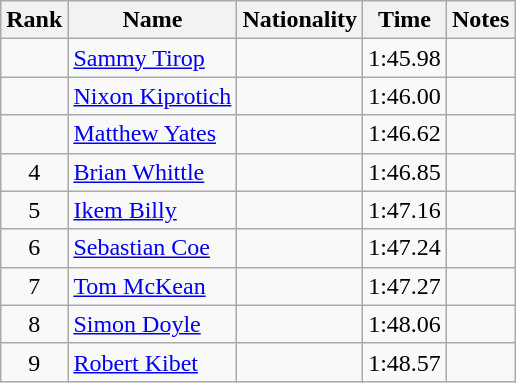<table class="wikitable sortable" style=" text-align:center">
<tr>
<th>Rank</th>
<th>Name</th>
<th>Nationality</th>
<th>Time</th>
<th>Notes</th>
</tr>
<tr>
<td></td>
<td align=left><a href='#'>Sammy Tirop</a></td>
<td align=left></td>
<td>1:45.98</td>
<td></td>
</tr>
<tr>
<td></td>
<td align=left><a href='#'>Nixon Kiprotich</a></td>
<td align=left></td>
<td>1:46.00</td>
<td></td>
</tr>
<tr>
<td></td>
<td align=left><a href='#'>Matthew Yates</a></td>
<td align=left></td>
<td>1:46.62</td>
<td></td>
</tr>
<tr>
<td>4</td>
<td align=left><a href='#'>Brian Whittle</a></td>
<td align=left></td>
<td>1:46.85</td>
<td></td>
</tr>
<tr>
<td>5</td>
<td align=left><a href='#'>Ikem Billy</a></td>
<td align=left></td>
<td>1:47.16</td>
<td></td>
</tr>
<tr>
<td>6</td>
<td align=left><a href='#'>Sebastian Coe</a></td>
<td align=left></td>
<td>1:47.24</td>
<td></td>
</tr>
<tr>
<td>7</td>
<td align=left><a href='#'>Tom McKean</a></td>
<td align=left></td>
<td>1:47.27</td>
<td></td>
</tr>
<tr>
<td>8</td>
<td align=left><a href='#'>Simon Doyle</a></td>
<td align=left></td>
<td>1:48.06</td>
<td></td>
</tr>
<tr>
<td>9</td>
<td align=left><a href='#'>Robert Kibet</a></td>
<td align=left></td>
<td>1:48.57</td>
<td></td>
</tr>
</table>
